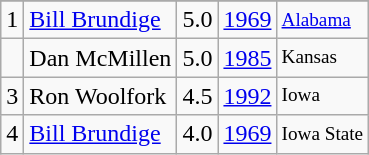<table class="wikitable">
<tr>
</tr>
<tr>
<td>1</td>
<td><a href='#'>Bill Brundige</a></td>
<td>5.0</td>
<td><a href='#'>1969</a></td>
<td style="font-size:80%;"><a href='#'>Alabama</a></td>
</tr>
<tr>
<td></td>
<td>Dan McMillen</td>
<td>5.0</td>
<td><a href='#'>1985</a></td>
<td style="font-size:80%;">Kansas</td>
</tr>
<tr>
<td>3</td>
<td>Ron Woolfork</td>
<td>4.5</td>
<td><a href='#'>1992</a></td>
<td style="font-size:80%;">Iowa</td>
</tr>
<tr>
<td>4</td>
<td><a href='#'>Bill Brundige</a></td>
<td>4.0</td>
<td><a href='#'>1969</a></td>
<td style="font-size:80%;">Iowa State</td>
</tr>
</table>
